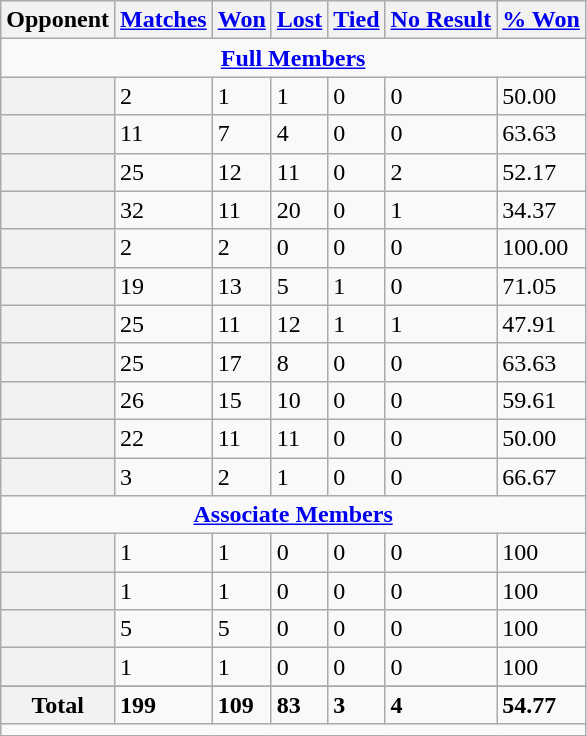<table class="wikitable plainrowheaders sortable">
<tr>
<th scope="col">Opponent</th>
<th scope="col"><a href='#'>Matches</a></th>
<th scope="col"><a href='#'>Won</a></th>
<th scope="col"><a href='#'>Lost</a></th>
<th scope="col"><a href='#'>Tied</a></th>
<th scope="col"><a href='#'>No Result</a></th>
<th scope="col"><a href='#'>% Won</a></th>
</tr>
<tr>
<td style="text-align: center;" colspan="9"><strong><a href='#'>Full Members</a></strong></td>
</tr>
<tr>
<th scope=row></th>
<td>2</td>
<td>1</td>
<td>1</td>
<td>0</td>
<td>0</td>
<td>50.00</td>
</tr>
<tr>
<th scope=row></th>
<td>11</td>
<td>7</td>
<td>4</td>
<td>0</td>
<td>0</td>
<td>63.63</td>
</tr>
<tr>
<th scope=row></th>
<td>25</td>
<td>12</td>
<td>11</td>
<td>0</td>
<td>2</td>
<td>52.17</td>
</tr>
<tr>
<th scope=row></th>
<td>32</td>
<td>11</td>
<td>20</td>
<td>0</td>
<td>1</td>
<td>34.37</td>
</tr>
<tr>
<th scope=row></th>
<td>2</td>
<td>2</td>
<td>0</td>
<td>0</td>
<td>0</td>
<td>100.00</td>
</tr>
<tr>
<th scope=row></th>
<td>19</td>
<td>13</td>
<td>5</td>
<td>1</td>
<td>0</td>
<td>71.05</td>
</tr>
<tr>
<th scope=row></th>
<td>25</td>
<td>11</td>
<td>12</td>
<td>1</td>
<td>1</td>
<td>47.91</td>
</tr>
<tr>
<th scope=row></th>
<td>25</td>
<td>17</td>
<td>8</td>
<td>0</td>
<td>0</td>
<td>63.63</td>
</tr>
<tr>
<th scope=row></th>
<td>26</td>
<td>15</td>
<td>10</td>
<td>0</td>
<td>0</td>
<td>59.61</td>
</tr>
<tr>
<th scope=row></th>
<td>22</td>
<td>11</td>
<td>11</td>
<td>0</td>
<td>0</td>
<td>50.00</td>
</tr>
<tr>
<th scope=row></th>
<td>3</td>
<td>2</td>
<td>1</td>
<td>0</td>
<td>0</td>
<td>66.67</td>
</tr>
<tr>
<td colspan="10" style="text-align: center;"><strong><a href='#'>Associate Members</a></strong></td>
</tr>
<tr>
<th scope=row></th>
<td>1</td>
<td>1</td>
<td>0</td>
<td>0</td>
<td>0</td>
<td>100</td>
</tr>
<tr>
<th scope=row></th>
<td>1</td>
<td>1</td>
<td>0</td>
<td>0</td>
<td>0</td>
<td>100</td>
</tr>
<tr>
<th scope=row></th>
<td>5</td>
<td>5</td>
<td>0</td>
<td>0</td>
<td>0</td>
<td>100</td>
</tr>
<tr>
<th scope=row></th>
<td>1</td>
<td>1</td>
<td>0</td>
<td>0</td>
<td>0</td>
<td>100</td>
</tr>
<tr>
</tr>
<tr class="sortbottom">
<th scope="row" style="text-align:center"><strong>Total</strong></th>
<td><strong>199</strong></td>
<td><strong>109</strong></td>
<td><strong>83</strong></td>
<td><strong>3</strong></td>
<td><strong>4</strong></td>
<td><strong>54.77</strong></td>
</tr>
<tr>
<td colspan=10></td>
</tr>
</table>
